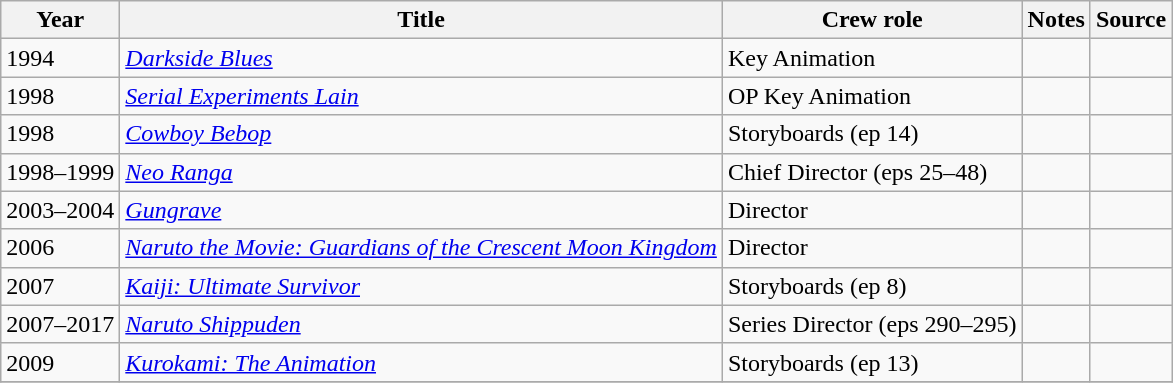<table class="wikitable sortable plainrowheaders">
<tr>
<th>Year</th>
<th>Title</th>
<th>Crew role</th>
<th class="unsortable">Notes</th>
<th class="unsortable">Source</th>
</tr>
<tr>
<td>1994</td>
<td><em><a href='#'>Darkside Blues</a></em></td>
<td>Key Animation</td>
<td></td>
<td></td>
</tr>
<tr>
<td>1998</td>
<td><em><a href='#'>Serial Experiments Lain</a></em></td>
<td>OP Key Animation</td>
<td></td>
<td></td>
</tr>
<tr>
<td>1998</td>
<td><em><a href='#'>Cowboy Bebop</a></em></td>
<td>Storyboards (ep 14)</td>
<td></td>
<td></td>
</tr>
<tr>
<td>1998–1999</td>
<td><em><a href='#'>Neo Ranga</a></em></td>
<td>Chief Director (eps 25–48)</td>
<td></td>
<td></td>
</tr>
<tr>
<td>2003–2004</td>
<td><em><a href='#'>Gungrave</a></em></td>
<td>Director</td>
<td></td>
<td></td>
</tr>
<tr>
<td>2006</td>
<td><em><a href='#'>Naruto the Movie: Guardians of the Crescent Moon Kingdom</a></em></td>
<td>Director</td>
<td></td>
<td></td>
</tr>
<tr>
<td>2007</td>
<td><em><a href='#'>Kaiji: Ultimate Survivor</a></em></td>
<td>Storyboards (ep 8)</td>
<td></td>
<td></td>
</tr>
<tr>
<td>2007–2017</td>
<td><em><a href='#'>Naruto Shippuden</a></em></td>
<td>Series Director (eps 290–295)</td>
<td></td>
<td></td>
</tr>
<tr>
<td>2009</td>
<td><em><a href='#'>Kurokami: The Animation</a></em></td>
<td>Storyboards (ep 13)</td>
<td></td>
<td></td>
</tr>
<tr>
</tr>
</table>
